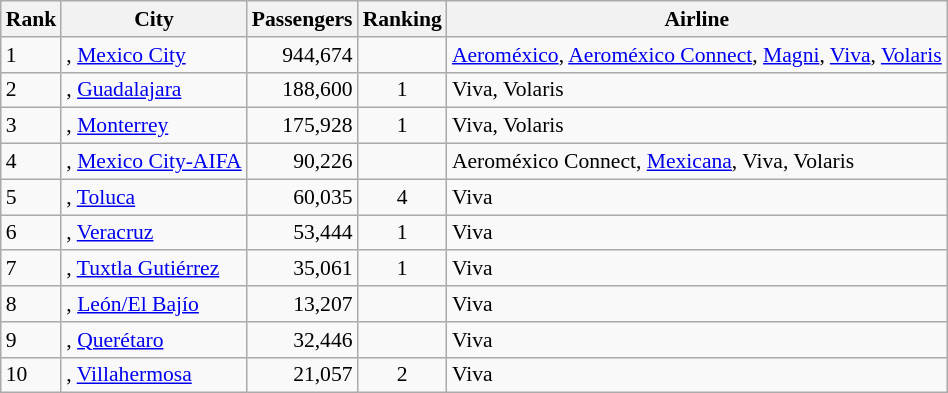<table class="wikitable" style="font-size: 90%" width= align=>
<tr>
<th>Rank</th>
<th>City</th>
<th>Passengers</th>
<th>Ranking</th>
<th>Airline</th>
</tr>
<tr>
<td>1</td>
<td>, <a href='#'>Mexico City</a></td>
<td align="right">944,674</td>
<td align="center"></td>
<td><a href='#'>Aeroméxico</a>, <a href='#'>Aeroméxico Connect</a>, <a href='#'>Magni</a>, <a href='#'>Viva</a>, <a href='#'>Volaris</a></td>
</tr>
<tr>
<td>2</td>
<td>, <a href='#'>Guadalajara</a></td>
<td align="right">188,600</td>
<td align="center"> 1</td>
<td>Viva, Volaris</td>
</tr>
<tr>
<td>3</td>
<td>, <a href='#'>Monterrey</a></td>
<td align="right">175,928</td>
<td align="center"> 1</td>
<td>Viva, Volaris</td>
</tr>
<tr>
<td>4</td>
<td>, <a href='#'>Mexico City-AIFA</a></td>
<td align="right">90,226</td>
<td align="center"></td>
<td>Aeroméxico Connect, <a href='#'>Mexicana</a>, Viva, Volaris</td>
</tr>
<tr>
<td>5</td>
<td>, <a href='#'>Toluca</a></td>
<td align="right">60,035</td>
<td align="center"> 4</td>
<td>Viva</td>
</tr>
<tr>
<td>6</td>
<td>, <a href='#'>Veracruz</a></td>
<td align="right">53,444</td>
<td align="center"> 1</td>
<td>Viva</td>
</tr>
<tr>
<td>7</td>
<td>, <a href='#'>Tuxtla Gutiérrez</a></td>
<td align="right">35,061</td>
<td align="center"> 1</td>
<td>Viva</td>
</tr>
<tr>
<td>8</td>
<td>, <a href='#'>León/El Bajío</a></td>
<td align="right">13,207</td>
<td align="center"></td>
<td>Viva</td>
</tr>
<tr>
<td>9</td>
<td>, <a href='#'>Querétaro</a></td>
<td align="right">32,446</td>
<td align="center"></td>
<td>Viva</td>
</tr>
<tr>
<td>10</td>
<td>, <a href='#'>Villahermosa</a></td>
<td align="right">21,057</td>
<td align="center"> 2</td>
<td>Viva</td>
</tr>
</table>
